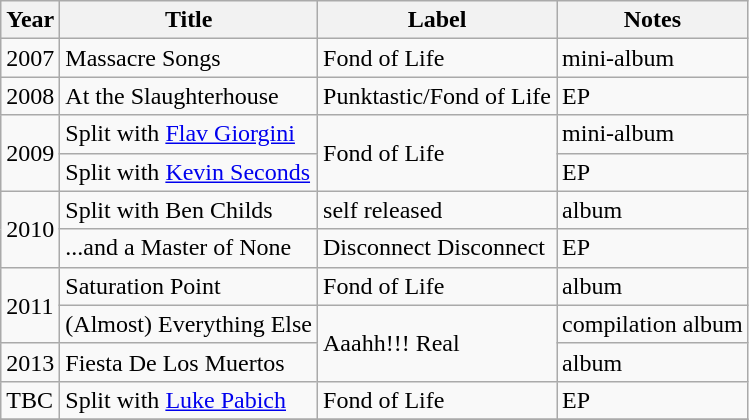<table class="wikitable">
<tr>
<th>Year</th>
<th>Title</th>
<th>Label</th>
<th>Notes</th>
</tr>
<tr>
<td>2007</td>
<td>Massacre Songs</td>
<td>Fond of Life</td>
<td>mini-album</td>
</tr>
<tr>
<td>2008</td>
<td>At the Slaughterhouse</td>
<td>Punktastic/Fond of Life</td>
<td>EP</td>
</tr>
<tr>
<td rowspan=2>2009</td>
<td>Split with <a href='#'>Flav Giorgini</a></td>
<td rowspan=2>Fond of Life</td>
<td>mini-album</td>
</tr>
<tr>
<td>Split with <a href='#'>Kevin Seconds</a></td>
<td>EP</td>
</tr>
<tr>
<td rowspan=2>2010</td>
<td>Split with Ben Childs</td>
<td>self released</td>
<td>album</td>
</tr>
<tr>
<td>...and a Master of None</td>
<td>Disconnect Disconnect</td>
<td>EP</td>
</tr>
<tr>
<td rowspan=2>2011</td>
<td>Saturation Point</td>
<td>Fond of Life</td>
<td>album</td>
</tr>
<tr>
<td>(Almost) Everything Else</td>
<td rowspan=2>Aaahh!!! Real</td>
<td>compilation album</td>
</tr>
<tr>
<td>2013</td>
<td>Fiesta De Los Muertos</td>
<td>album</td>
</tr>
<tr>
<td>TBC</td>
<td>Split with <a href='#'>Luke Pabich</a></td>
<td>Fond of Life</td>
<td>EP</td>
</tr>
<tr>
</tr>
</table>
